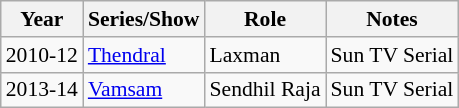<table class="wikitable sortable" style="font-size:90%">
<tr style="text-align:center;">
<th>Year</th>
<th>Series/Show</th>
<th>Role</th>
<th>Notes</th>
</tr>
<tr>
<td>2010-12</td>
<td><a href='#'>Thendral</a></td>
<td>Laxman</td>
<td>Sun TV Serial</td>
</tr>
<tr>
<td>2013-14</td>
<td><a href='#'>Vamsam</a></td>
<td>Sendhil Raja</td>
<td>Sun TV Serial</td>
</tr>
</table>
